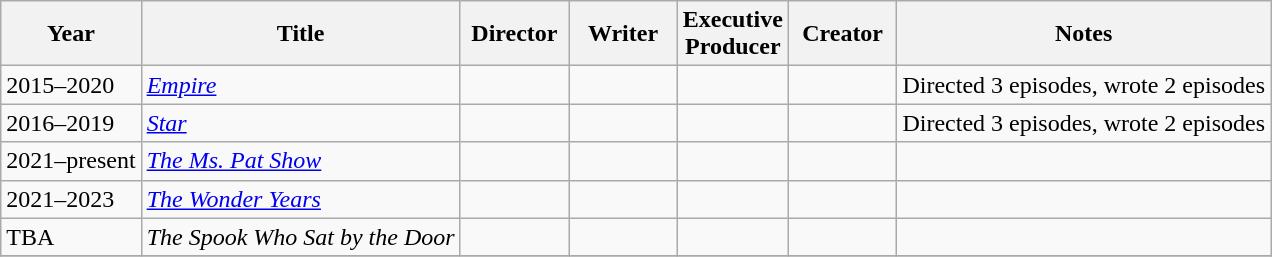<table class="wikitable">
<tr>
<th>Year</th>
<th>Title</th>
<th width=65>Director</th>
<th width=65>Writer</th>
<th width=65>Executive<br>Producer</th>
<th width=65>Creator</th>
<th>Notes</th>
</tr>
<tr>
<td>2015–2020</td>
<td><em><a href='#'>Empire</a></em></td>
<td></td>
<td></td>
<td></td>
<td></td>
<td>Directed 3 episodes, wrote 2 episodes</td>
</tr>
<tr>
<td>2016–2019</td>
<td><em><a href='#'>Star</a></em></td>
<td></td>
<td></td>
<td></td>
<td></td>
<td>Directed 3 episodes, wrote 2 episodes</td>
</tr>
<tr>
<td>2021–present</td>
<td><em><a href='#'>The Ms. Pat Show</a></em></td>
<td></td>
<td></td>
<td></td>
<td></td>
<td></td>
</tr>
<tr>
<td>2021–2023</td>
<td><em><a href='#'>The Wonder Years</a></em></td>
<td></td>
<td></td>
<td></td>
<td></td>
<td></td>
</tr>
<tr>
<td>TBA</td>
<td><em>The Spook Who Sat by the Door</em></td>
<td></td>
<td></td>
<td></td>
<td></td>
<td></td>
</tr>
<tr>
</tr>
</table>
